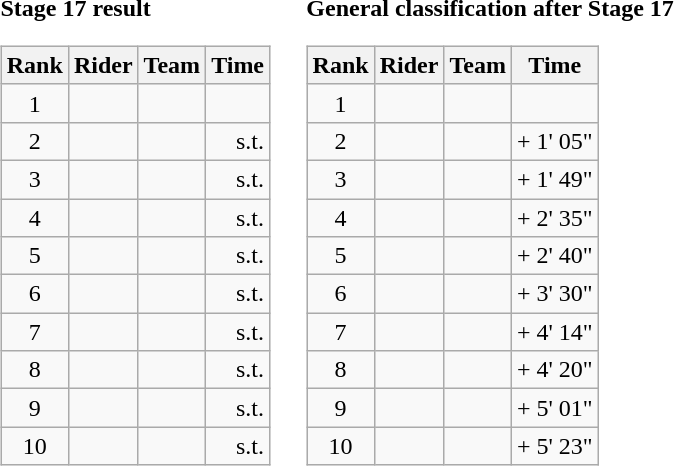<table>
<tr>
<td><strong>Stage 17 result</strong><br><table class="wikitable">
<tr>
<th scope="col">Rank</th>
<th scope="col">Rider</th>
<th scope="col">Team</th>
<th scope="col">Time</th>
</tr>
<tr>
<td style="text-align:center;">1</td>
<td></td>
<td></td>
<td style="text-align:right;"></td>
</tr>
<tr>
<td style="text-align:center;">2</td>
<td></td>
<td></td>
<td style="text-align:right;">s.t.</td>
</tr>
<tr>
<td style="text-align:center;">3</td>
<td></td>
<td></td>
<td style="text-align:right;">s.t.</td>
</tr>
<tr>
<td style="text-align:center;">4</td>
<td></td>
<td></td>
<td style="text-align:right;">s.t.</td>
</tr>
<tr>
<td style="text-align:center;">5</td>
<td></td>
<td></td>
<td style="text-align:right;">s.t.</td>
</tr>
<tr>
<td style="text-align:center;">6</td>
<td></td>
<td></td>
<td style="text-align:right;">s.t.</td>
</tr>
<tr>
<td style="text-align:center;">7</td>
<td></td>
<td></td>
<td style="text-align:right;">s.t.</td>
</tr>
<tr>
<td style="text-align:center;">8</td>
<td></td>
<td></td>
<td style="text-align:right;">s.t.</td>
</tr>
<tr>
<td style="text-align:center;">9</td>
<td></td>
<td></td>
<td style="text-align:right;">s.t.</td>
</tr>
<tr>
<td style="text-align:center;">10</td>
<td></td>
<td></td>
<td style="text-align:right;">s.t.</td>
</tr>
</table>
</td>
<td></td>
<td><strong>General classification after Stage 17</strong><br><table class="wikitable">
<tr>
<th scope="col">Rank</th>
<th scope="col">Rider</th>
<th scope="col">Team</th>
<th scope="col">Time</th>
</tr>
<tr>
<td style="text-align:center;">1</td>
<td></td>
<td></td>
<td style="text-align:right;"></td>
</tr>
<tr>
<td style="text-align:center;">2</td>
<td></td>
<td></td>
<td style="text-align:right;">+ 1' 05"</td>
</tr>
<tr>
<td style="text-align:center;">3</td>
<td></td>
<td></td>
<td style="text-align:right;">+ 1' 49"</td>
</tr>
<tr>
<td style="text-align:center;">4</td>
<td></td>
<td></td>
<td style="text-align:right;">+ 2' 35"</td>
</tr>
<tr>
<td style="text-align:center;">5</td>
<td></td>
<td></td>
<td style="text-align:right;">+ 2' 40"</td>
</tr>
<tr>
<td style="text-align:center;">6</td>
<td></td>
<td></td>
<td style="text-align:right;">+ 3' 30"</td>
</tr>
<tr>
<td style="text-align:center;">7</td>
<td></td>
<td></td>
<td style="text-align:right;">+ 4' 14"</td>
</tr>
<tr>
<td style="text-align:center;">8</td>
<td></td>
<td></td>
<td style="text-align:right;">+ 4' 20"</td>
</tr>
<tr>
<td style="text-align:center;">9</td>
<td></td>
<td></td>
<td style="text-align:right;">+ 5' 01"</td>
</tr>
<tr>
<td style="text-align:center;">10</td>
<td></td>
<td></td>
<td style="text-align:right;">+ 5' 23"</td>
</tr>
</table>
</td>
</tr>
</table>
